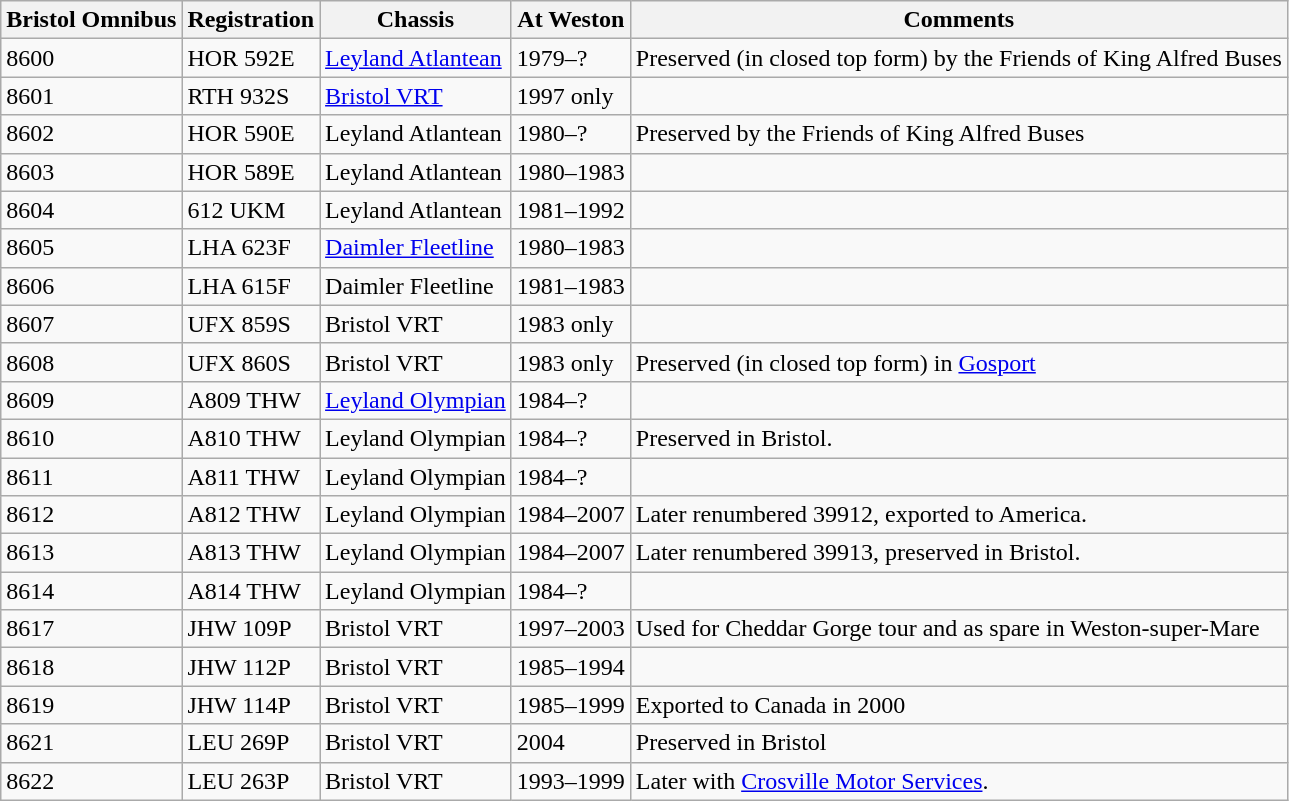<table class="wikitable">
<tr>
<th>Bristol Omnibus</th>
<th>Registration</th>
<th>Chassis</th>
<th>At Weston</th>
<th>Comments</th>
</tr>
<tr>
<td>8600</td>
<td>HOR 592E</td>
<td><a href='#'>Leyland Atlantean</a></td>
<td>1979–?</td>
<td>Preserved (in closed top form) by the Friends of King Alfred Buses </td>
</tr>
<tr>
<td>8601</td>
<td>RTH 932S</td>
<td><a href='#'>Bristol VRT</a></td>
<td>1997 only</td>
<td></td>
</tr>
<tr>
<td>8602</td>
<td>HOR 590E</td>
<td>Leyland Atlantean</td>
<td>1980–?</td>
<td>Preserved by the Friends of King Alfred Buses </td>
</tr>
<tr>
<td>8603</td>
<td>HOR 589E</td>
<td>Leyland Atlantean</td>
<td>1980–1983</td>
<td></td>
</tr>
<tr>
<td>8604</td>
<td>612 UKM</td>
<td>Leyland Atlantean</td>
<td>1981–1992</td>
<td></td>
</tr>
<tr>
<td>8605</td>
<td>LHA 623F</td>
<td><a href='#'>Daimler Fleetline</a></td>
<td>1980–1983</td>
<td></td>
</tr>
<tr>
<td>8606</td>
<td>LHA 615F</td>
<td>Daimler Fleetline</td>
<td>1981–1983</td>
<td></td>
</tr>
<tr>
<td>8607</td>
<td>UFX 859S</td>
<td>Bristol VRT</td>
<td>1983 only</td>
<td></td>
</tr>
<tr>
<td>8608</td>
<td>UFX 860S</td>
<td>Bristol VRT</td>
<td>1983 only</td>
<td>Preserved (in closed top form) in <a href='#'>Gosport</a></td>
</tr>
<tr>
<td>8609</td>
<td>A809 THW</td>
<td><a href='#'>Leyland Olympian</a></td>
<td>1984–?</td>
<td></td>
</tr>
<tr>
<td>8610</td>
<td>A810 THW</td>
<td>Leyland Olympian</td>
<td>1984–?</td>
<td>Preserved in Bristol.</td>
</tr>
<tr>
<td>8611</td>
<td>A811 THW</td>
<td>Leyland Olympian</td>
<td>1984–?</td>
<td></td>
</tr>
<tr>
<td>8612</td>
<td>A812 THW</td>
<td>Leyland Olympian</td>
<td>1984–2007</td>
<td>Later renumbered 39912, exported to America.</td>
</tr>
<tr>
<td>8613</td>
<td>A813 THW</td>
<td>Leyland Olympian</td>
<td>1984–2007</td>
<td>Later renumbered 39913, preserved in Bristol.</td>
</tr>
<tr>
<td>8614</td>
<td>A814 THW</td>
<td>Leyland Olympian</td>
<td>1984–?</td>
<td></td>
</tr>
<tr>
<td>8617</td>
<td>JHW 109P</td>
<td>Bristol VRT</td>
<td>1997–2003</td>
<td>Used for Cheddar Gorge tour and as spare in Weston-super-Mare </td>
</tr>
<tr>
<td>8618</td>
<td>JHW 112P</td>
<td>Bristol VRT</td>
<td>1985–1994</td>
<td></td>
</tr>
<tr>
<td>8619</td>
<td>JHW 114P</td>
<td>Bristol VRT</td>
<td>1985–1999</td>
<td>Exported to Canada in 2000 </td>
</tr>
<tr>
<td>8621</td>
<td>LEU 269P</td>
<td>Bristol VRT</td>
<td>2004</td>
<td>Preserved in Bristol </td>
</tr>
<tr>
<td>8622</td>
<td>LEU 263P</td>
<td>Bristol VRT</td>
<td>1993–1999</td>
<td>Later with <a href='#'>Crosville Motor Services</a>.</td>
</tr>
</table>
